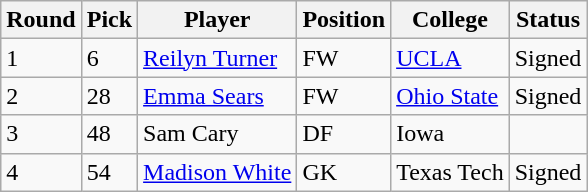<table class="wikitable">
<tr>
<th>Round</th>
<th>Pick</th>
<th>Player</th>
<th>Position</th>
<th>College</th>
<th>Status</th>
</tr>
<tr>
<td>1</td>
<td>6</td>
<td><a href='#'>Reilyn Turner</a></td>
<td>FW</td>
<td><a href='#'>UCLA</a></td>
<td>Signed</td>
</tr>
<tr>
<td>2</td>
<td>28</td>
<td><a href='#'>Emma Sears</a></td>
<td>FW</td>
<td><a href='#'>Ohio State</a></td>
<td>Signed</td>
</tr>
<tr>
<td>3</td>
<td>48</td>
<td>Sam Cary</td>
<td>DF</td>
<td>Iowa</td>
<td></td>
</tr>
<tr>
<td>4</td>
<td>54</td>
<td><a href='#'>Madison White</a></td>
<td>GK</td>
<td>Texas Tech</td>
<td>Signed</td>
</tr>
</table>
